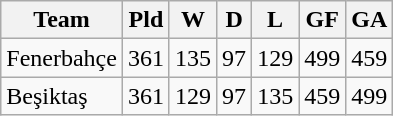<table class="wikitable sortable">
<tr>
<th>Team </th>
<th>Pld</th>
<th>W</th>
<th>D</th>
<th>L</th>
<th>GF</th>
<th>GA</th>
</tr>
<tr>
<td>Fenerbahçe</td>
<td>361</td>
<td>135</td>
<td>97</td>
<td>129</td>
<td>499</td>
<td>459</td>
</tr>
<tr>
<td>Beşiktaş</td>
<td>361</td>
<td>129</td>
<td>97</td>
<td>135</td>
<td>459</td>
<td>499</td>
</tr>
</table>
